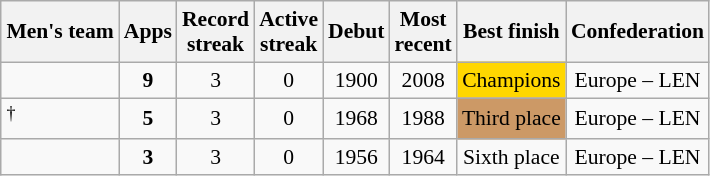<table class="wikitable" style="text-align: center; font-size: 90%; margin-left: 1em;">
<tr>
<th>Men's team</th>
<th>Apps</th>
<th>Record<br>streak</th>
<th>Active<br>streak</th>
<th>Debut</th>
<th>Most<br>recent</th>
<th>Best finish</th>
<th>Confederation</th>
</tr>
<tr>
<td style="text-align: left;"></td>
<td><strong>9</strong></td>
<td>3</td>
<td>0</td>
<td>1900</td>
<td>2008</td>
<td style="background-color: gold;">Champions</td>
<td>Europe – LEN</td>
</tr>
<tr>
<td style="text-align: left;"><em></em><sup>†</sup></td>
<td><strong>5</strong></td>
<td>3</td>
<td>0</td>
<td>1968</td>
<td>1988</td>
<td style="background-color: #cc9966;">Third place</td>
<td>Europe – LEN</td>
</tr>
<tr>
<td style="text-align: left;"></td>
<td><strong>3</strong></td>
<td>3</td>
<td>0</td>
<td>1956</td>
<td>1964</td>
<td>Sixth place</td>
<td>Europe – LEN</td>
</tr>
</table>
